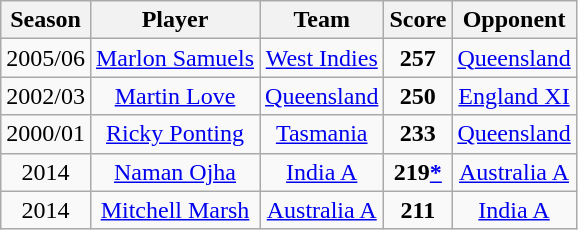<table class="wikitable" style="text-align:center">
<tr>
<th>Season</th>
<th>Player</th>
<th>Team</th>
<th>Score</th>
<th>Opponent</th>
</tr>
<tr>
<td>2005/06</td>
<td><a href='#'>Marlon Samuels</a></td>
<td><a href='#'>West Indies</a></td>
<td><strong>257</strong></td>
<td><a href='#'>Queensland</a></td>
</tr>
<tr>
<td>2002/03</td>
<td><a href='#'>Martin Love</a></td>
<td><a href='#'>Queensland</a></td>
<td><strong>250</strong></td>
<td><a href='#'>England XI</a></td>
</tr>
<tr>
<td>2000/01</td>
<td><a href='#'>Ricky Ponting</a></td>
<td><a href='#'>Tasmania</a></td>
<td><strong>233</strong></td>
<td><a href='#'>Queensland</a></td>
</tr>
<tr>
<td>2014</td>
<td><a href='#'>Naman Ojha</a></td>
<td><a href='#'>India A</a></td>
<td><strong>219<a href='#'>*</a></strong></td>
<td><a href='#'>Australia A</a></td>
</tr>
<tr>
<td>2014</td>
<td><a href='#'>Mitchell Marsh</a></td>
<td><a href='#'>Australia A</a></td>
<td><strong>211</strong></td>
<td><a href='#'>India A</a></td>
</tr>
</table>
